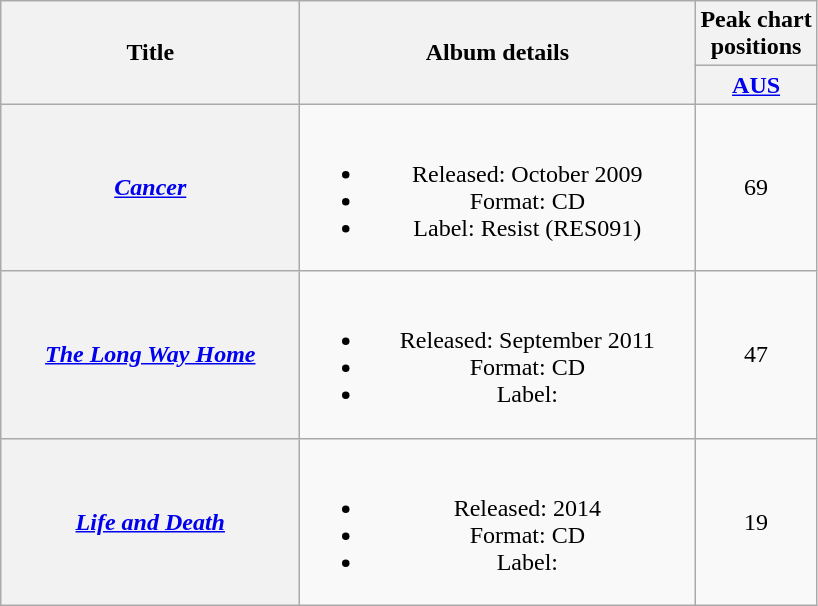<table class="wikitable plainrowheaders" style="text-align:center;" border="1">
<tr>
<th scope="col" rowspan="2" style="width:12em;">Title</th>
<th scope="col" rowspan="2" style="width:16em;">Album details</th>
<th scope="col" colspan="1">Peak chart<br>positions</th>
</tr>
<tr>
<th scope="col" style="text-align:center;"><a href='#'>AUS</a><br></th>
</tr>
<tr>
<th scope="row"><em><a href='#'>Cancer</a></em></th>
<td><br><ul><li>Released: October 2009</li><li>Format: CD</li><li>Label: Resist (RES091)</li></ul></td>
<td align="center">69</td>
</tr>
<tr>
<th scope="row"><em><a href='#'>The Long Way Home</a></em></th>
<td><br><ul><li>Released: September 2011</li><li>Format: CD</li><li>Label:</li></ul></td>
<td align="center">47</td>
</tr>
<tr>
<th scope="row"><em><a href='#'>Life and Death</a></em></th>
<td><br><ul><li>Released: 2014</li><li>Format: CD</li><li>Label:</li></ul></td>
<td align="center">19</td>
</tr>
</table>
